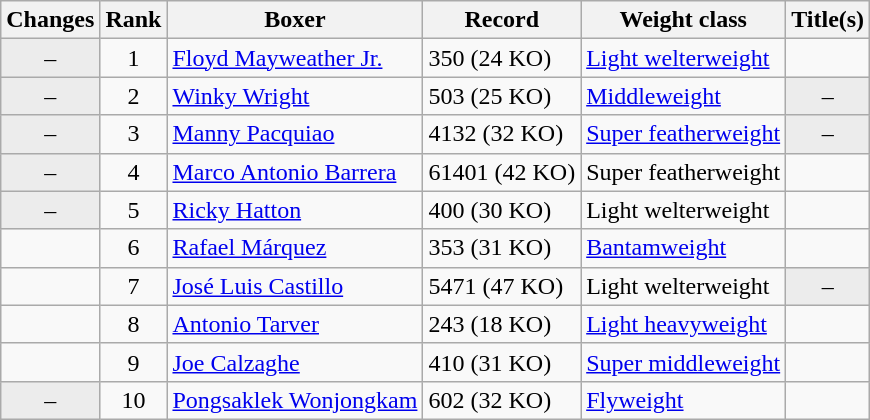<table class="wikitable ">
<tr>
<th>Changes</th>
<th>Rank</th>
<th>Boxer</th>
<th>Record</th>
<th>Weight class</th>
<th>Title(s)</th>
</tr>
<tr>
<td align=center bgcolor=#ECECEC>–</td>
<td align=center>1</td>
<td><a href='#'>Floyd Mayweather Jr.</a></td>
<td>350 (24 KO)</td>
<td><a href='#'>Light welterweight</a></td>
<td></td>
</tr>
<tr>
<td align=center bgcolor=#ECECEC>–</td>
<td align=center>2</td>
<td><a href='#'>Winky Wright</a></td>
<td>503 (25 KO)</td>
<td><a href='#'>Middleweight</a></td>
<td align=center bgcolor=#ECECEC data-sort-value="Z">–</td>
</tr>
<tr>
<td align=center bgcolor=#ECECEC>–</td>
<td align=center>3</td>
<td><a href='#'>Manny Pacquiao</a></td>
<td>4132 (32 KO)</td>
<td><a href='#'>Super featherweight</a></td>
<td align=center bgcolor=#ECECEC data-sort-value="Z">–</td>
</tr>
<tr>
<td align=center bgcolor=#ECECEC>–</td>
<td align=center>4</td>
<td><a href='#'>Marco Antonio Barrera</a></td>
<td>61401 (42 KO)</td>
<td>Super featherweight</td>
<td></td>
</tr>
<tr>
<td align=center bgcolor=#ECECEC>–</td>
<td align=center>5</td>
<td><a href='#'>Ricky Hatton</a></td>
<td>400 (30 KO)</td>
<td>Light welterweight</td>
<td></td>
</tr>
<tr>
<td align=center></td>
<td align=center>6</td>
<td><a href='#'>Rafael Márquez</a></td>
<td>353 (31 KO)</td>
<td><a href='#'>Bantamweight</a></td>
<td></td>
</tr>
<tr>
<td align=center></td>
<td align=center>7</td>
<td><a href='#'>José Luis Castillo</a></td>
<td>5471 (47 KO)</td>
<td>Light welterweight</td>
<td align=center bgcolor=#ECECEC data-sort-value="Z">–</td>
</tr>
<tr>
<td align=center></td>
<td align=center>8</td>
<td><a href='#'>Antonio Tarver</a></td>
<td>243 (18 KO)</td>
<td><a href='#'>Light heavyweight</a></td>
<td></td>
</tr>
<tr>
<td align=center></td>
<td align=center>9</td>
<td><a href='#'>Joe Calzaghe</a></td>
<td>410 (31 KO)</td>
<td><a href='#'>Super middleweight</a></td>
<td></td>
</tr>
<tr>
<td align=center bgcolor=#ECECEC>–</td>
<td align=center>10</td>
<td><a href='#'>Pongsaklek Wonjongkam</a></td>
<td>602 (32 KO)</td>
<td><a href='#'>Flyweight</a></td>
<td></td>
</tr>
</table>
